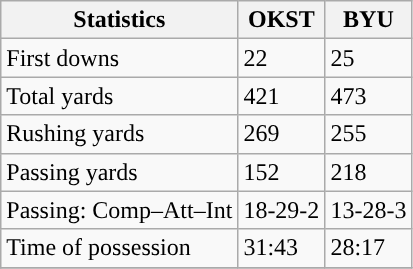<table class="wikitable" style="float: left;">
<tr>
<th>Statistics</th>
<th>OKST</th>
<th>BYU</th>
</tr>
<tr>
<td>First downs</td>
<td>22</td>
<td>25</td>
</tr>
<tr>
<td>Total yards</td>
<td>421</td>
<td>473</td>
</tr>
<tr>
<td>Rushing yards</td>
<td>269</td>
<td>255</td>
</tr>
<tr>
<td>Passing yards</td>
<td>152</td>
<td>218</td>
</tr>
<tr>
<td>Passing: Comp–Att–Int</td>
<td>18-29-2</td>
<td>13-28-3</td>
</tr>
<tr>
<td>Time of possession</td>
<td>31:43</td>
<td>28:17</td>
</tr>
<tr>
</tr>
</table>
